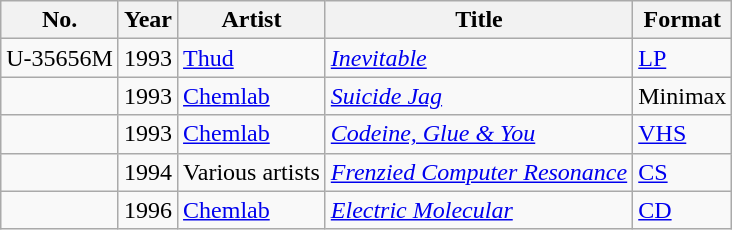<table class="wikitable sortable">
<tr>
<th>No.</th>
<th>Year</th>
<th>Artist</th>
<th>Title</th>
<th>Format</th>
</tr>
<tr>
<td>U-35656M</td>
<td>1993</td>
<td><a href='#'>Thud</a></td>
<td><em><a href='#'>Inevitable</a></em></td>
<td><a href='#'>LP</a></td>
</tr>
<tr>
<td></td>
<td>1993</td>
<td><a href='#'>Chemlab</a></td>
<td><em><a href='#'>Suicide Jag</a></em></td>
<td>Minimax</td>
</tr>
<tr>
<td></td>
<td>1993</td>
<td><a href='#'>Chemlab</a></td>
<td><em><a href='#'>Codeine, Glue & You</a></em></td>
<td><a href='#'>VHS</a></td>
</tr>
<tr>
<td></td>
<td>1994</td>
<td>Various artists</td>
<td><em><a href='#'>Frenzied Computer Resonance</a></em></td>
<td><a href='#'>CS</a></td>
</tr>
<tr>
<td></td>
<td>1996</td>
<td><a href='#'>Chemlab</a></td>
<td><em><a href='#'>Electric Molecular</a></em></td>
<td><a href='#'>CD</a></td>
</tr>
</table>
